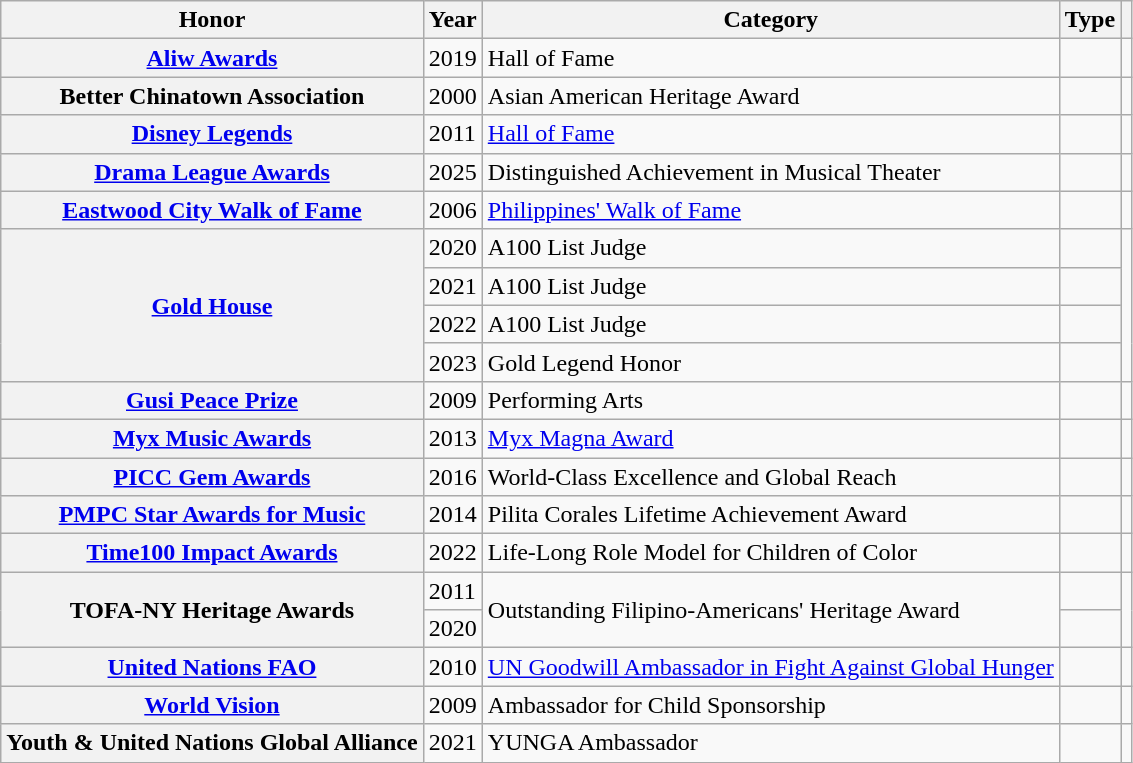<table class="wikitable sortable plainrowheaders">
<tr>
<th scope="col">Honor</th>
<th scope="col">Year</th>
<th scope="col">Category</th>
<th scope="col">Type</th>
<th scope="col" class="unsortable"></th>
</tr>
<tr>
<th scope="row"><a href='#'>Aliw Awards</a></th>
<td>2019</td>
<td>Hall of Fame</td>
<td></td>
<td style="text-align:center;"></td>
</tr>
<tr>
<th scope="row">Better Chinatown Association</th>
<td>2000</td>
<td>Asian American Heritage Award</td>
<td></td>
<td align="center"></td>
</tr>
<tr>
<th scope="row"><a href='#'>Disney Legends</a></th>
<td>2011</td>
<td><a href='#'>Hall of Fame</a></td>
<td></td>
<td align="center"></td>
</tr>
<tr>
<th scope="row"><a href='#'>Drama League Awards</a></th>
<td>2025</td>
<td>Distinguished Achievement in Musical Theater</td>
<td></td>
<td align="center"></td>
</tr>
<tr>
<th scope="row"><a href='#'>Eastwood City Walk of Fame</a></th>
<td>2006</td>
<td><a href='#'>Philippines' Walk of Fame</a></td>
<td></td>
<td align="center"></td>
</tr>
<tr>
<th rowspan="4" scope="row"><a href='#'>Gold House</a></th>
<td>2020</td>
<td>A100 List Judge</td>
<td></td>
<td rowspan="4" align="center"></td>
</tr>
<tr>
<td>2021</td>
<td>A100 List Judge</td>
<td></td>
</tr>
<tr>
<td>2022</td>
<td>A100 List Judge</td>
<td></td>
</tr>
<tr>
<td>2023</td>
<td>Gold Legend Honor</td>
<td></td>
</tr>
<tr>
<th scope="row"><a href='#'>Gusi Peace Prize</a></th>
<td>2009</td>
<td>Performing Arts</td>
<td></td>
<td style="text-align:center;"></td>
</tr>
<tr>
<th scope="row"><a href='#'>Myx Music Awards</a></th>
<td>2013</td>
<td><a href='#'>Myx Magna Award</a></td>
<td></td>
<td style="text-align:center;"></td>
</tr>
<tr>
<th scope="row"><a href='#'>PICC Gem Awards</a></th>
<td>2016</td>
<td>World-Class Excellence and Global Reach</td>
<td></td>
<td style="text-align:center;"></td>
</tr>
<tr>
<th scope="row"><a href='#'>PMPC Star Awards for Music</a></th>
<td>2014</td>
<td>Pilita Corales Lifetime Achievement Award</td>
<td></td>
<td style="text-align:center;"></td>
</tr>
<tr>
<th scope="row"><a href='#'>Time100 Impact Awards</a></th>
<td>2022</td>
<td>Life-Long Role Model for Children of Color</td>
<td></td>
<td style="text-align:center;"></td>
</tr>
<tr>
<th rowspan="2" scope="row">TOFA-NY Heritage Awards</th>
<td>2011</td>
<td rowspan="2">Outstanding Filipino-Americans' Heritage Award</td>
<td></td>
<td rowspan="2" align="center"></td>
</tr>
<tr>
<td>2020</td>
<td></td>
</tr>
<tr>
<th scope="row"><a href='#'>United Nations FAO</a></th>
<td>2010</td>
<td><a href='#'>UN Goodwill Ambassador in Fight Against Global Hunger</a></td>
<td></td>
<td align="center"></td>
</tr>
<tr>
<th scope="row"><a href='#'>World Vision</a></th>
<td>2009</td>
<td>Ambassador for Child Sponsorship</td>
<td></td>
<td align="center"></td>
</tr>
<tr>
<th scope="row">Youth & United Nations Global Alliance</th>
<td>2021</td>
<td>YUNGA Ambassador</td>
<td></td>
<td align="center"></td>
</tr>
</table>
